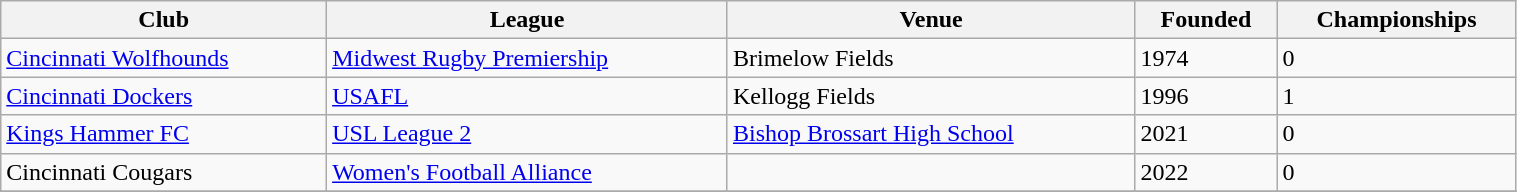<table class="wikitable sortable" width="80%">
<tr>
<th>Club</th>
<th>League</th>
<th>Venue</th>
<th>Founded</th>
<th>Championships</th>
</tr>
<tr>
<td><a href='#'>Cincinnati Wolfhounds</a></td>
<td><a href='#'>Midwest Rugby Premiership</a></td>
<td>Brimelow Fields</td>
<td>1974</td>
<td>0</td>
</tr>
<tr>
<td><a href='#'>Cincinnati Dockers</a></td>
<td><a href='#'>USAFL</a></td>
<td>Kellogg Fields</td>
<td>1996</td>
<td>1</td>
</tr>
<tr>
<td><a href='#'>Kings Hammer FC</a></td>
<td><a href='#'>USL League 2</a></td>
<td><a href='#'>Bishop Brossart High School</a></td>
<td>2021</td>
<td>0</td>
</tr>
<tr>
<td>Cincinnati Cougars</td>
<td><a href='#'>Women's Football Alliance</a></td>
<td></td>
<td>2022</td>
<td>0</td>
</tr>
<tr>
</tr>
</table>
